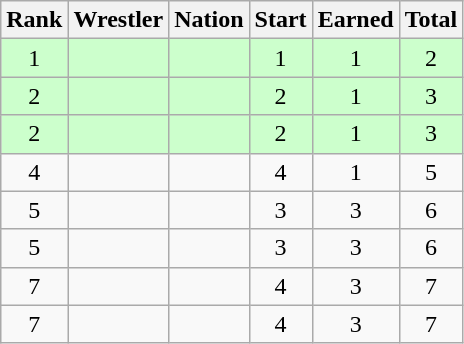<table class="wikitable sortable" style="text-align:center;">
<tr>
<th>Rank</th>
<th>Wrestler</th>
<th>Nation</th>
<th>Start</th>
<th>Earned</th>
<th>Total</th>
</tr>
<tr style="background:#cfc;">
<td>1</td>
<td align=left></td>
<td align=left></td>
<td>1</td>
<td>1</td>
<td>2</td>
</tr>
<tr style="background:#cfc;">
<td>2</td>
<td align=left></td>
<td align=left></td>
<td>2</td>
<td>1</td>
<td>3</td>
</tr>
<tr style="background:#cfc;">
<td>2</td>
<td align=left></td>
<td align=left></td>
<td>2</td>
<td>1</td>
<td>3</td>
</tr>
<tr>
<td>4</td>
<td align=left></td>
<td align=left></td>
<td>4</td>
<td>1</td>
<td>5</td>
</tr>
<tr>
<td>5</td>
<td align=left></td>
<td align=left></td>
<td>3</td>
<td>3</td>
<td>6</td>
</tr>
<tr>
<td>5</td>
<td align=left></td>
<td align=left></td>
<td>3</td>
<td>3</td>
<td>6</td>
</tr>
<tr>
<td>7</td>
<td align=left></td>
<td align=left></td>
<td>4</td>
<td>3</td>
<td>7</td>
</tr>
<tr>
<td>7</td>
<td align=left></td>
<td align=left></td>
<td>4</td>
<td>3</td>
<td>7</td>
</tr>
</table>
